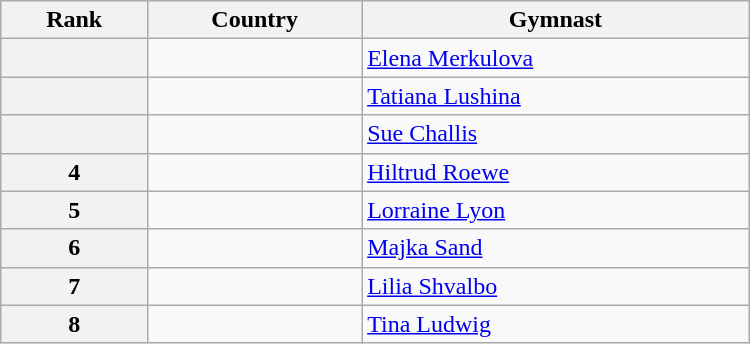<table class="wikitable" width=500>
<tr bgcolor="#efefef">
<th>Rank</th>
<th>Country</th>
<th>Gymnast</th>
</tr>
<tr>
<th></th>
<td></td>
<td><a href='#'>Elena Merkulova</a></td>
</tr>
<tr>
<th></th>
<td></td>
<td><a href='#'>Tatiana Lushina</a></td>
</tr>
<tr>
<th></th>
<td></td>
<td><a href='#'>Sue Challis</a></td>
</tr>
<tr>
<th>4</th>
<td></td>
<td><a href='#'>Hiltrud Roewe</a></td>
</tr>
<tr>
<th>5</th>
<td></td>
<td><a href='#'>Lorraine Lyon</a></td>
</tr>
<tr>
<th>6</th>
<td></td>
<td><a href='#'>Majka Sand</a></td>
</tr>
<tr>
<th>7</th>
<td></td>
<td><a href='#'>Lilia Shvalbo</a></td>
</tr>
<tr>
<th>8</th>
<td></td>
<td><a href='#'>Tina Ludwig</a></td>
</tr>
</table>
